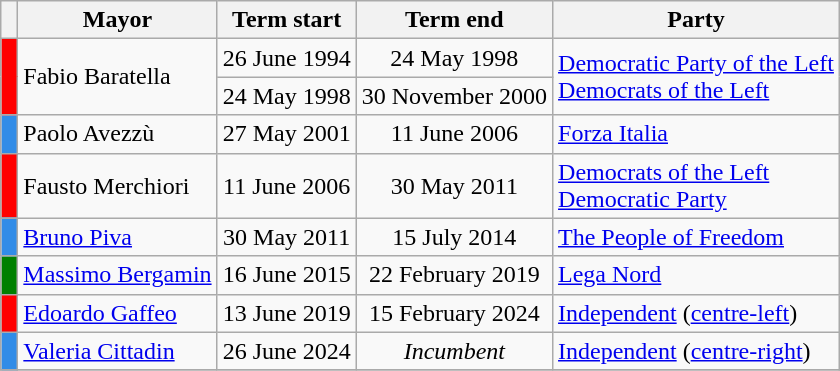<table class="wikitable">
<tr>
<th class=unsortable> </th>
<th>Mayor</th>
<th>Term start</th>
<th>Term end</th>
<th>Party</th>
</tr>
<tr>
<th rowspan=2 style="background:#FF0000;"></th>
<td rowspan=2>Fabio Baratella</td>
<td align=center>26 June 1994</td>
<td align=center>24 May 1998</td>
<td rowspan=2><a href='#'>Democratic Party of the Left</a><br><a href='#'>Democrats of the Left</a></td>
</tr>
<tr>
<td align=center>24 May 1998</td>
<td align=center>30 November 2000</td>
</tr>
<tr>
<th style="background:#318CE7;"></th>
<td>Paolo Avezzù</td>
<td align=center>27 May 2001</td>
<td align=center>11 June 2006</td>
<td><a href='#'>Forza Italia</a></td>
</tr>
<tr>
<th style="background:#FF0000;"></th>
<td>Fausto Merchiori</td>
<td align=center>11 June 2006</td>
<td align=center>30 May 2011</td>
<td><a href='#'>Democrats of the Left</a><br><a href='#'>Democratic Party</a></td>
</tr>
<tr>
<th style="background:#318CE7;"></th>
<td><a href='#'>Bruno Piva</a></td>
<td align=center>30 May 2011</td>
<td align=center>15 July 2014</td>
<td><a href='#'>The People of Freedom</a></td>
</tr>
<tr>
<th style="background:#008000;"></th>
<td><a href='#'>Massimo Bergamin</a></td>
<td align=center>16 June 2015</td>
<td align=center>22 February 2019</td>
<td><a href='#'>Lega Nord</a></td>
</tr>
<tr>
<th style="background:#FF0000;"></th>
<td><a href='#'>Edoardo Gaffeo</a></td>
<td align=center>13 June 2019</td>
<td align=center>15 February 2024</td>
<td><a href='#'>Independent</a> (<a href='#'>centre-left</a>)</td>
</tr>
<tr>
<th style="background:#318CE7;"></th>
<td><a href='#'>Valeria Cittadin</a></td>
<td align=center>26 June 2024</td>
<td align=center><em>Incumbent</em></td>
<td><a href='#'>Independent</a> (<a href='#'>centre-right</a>)</td>
</tr>
<tr>
</tr>
</table>
